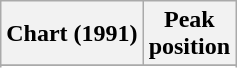<table class="wikitable sortable plainrowheaders" style="text-align:center">
<tr>
<th scope="col">Chart (1991)</th>
<th scope="col">Peak<br> position</th>
</tr>
<tr>
</tr>
<tr>
</tr>
</table>
